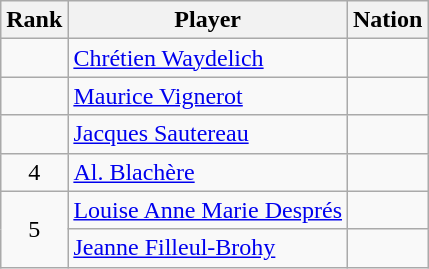<table class="wikitable sortable" style="text-align:center">
<tr>
<th>Rank</th>
<th>Player</th>
<th>Nation</th>
</tr>
<tr>
<td></td>
<td align=left><a href='#'>Chrétien Waydelich</a></td>
<td align=left></td>
</tr>
<tr>
<td></td>
<td align=left><a href='#'>Maurice Vignerot</a></td>
<td align=left></td>
</tr>
<tr>
<td></td>
<td align=left><a href='#'>Jacques Sautereau</a></td>
<td align=left></td>
</tr>
<tr>
<td>4</td>
<td align=left><a href='#'>Al. Blachère</a></td>
<td align=left></td>
</tr>
<tr>
<td rowspan=2>5</td>
<td align=left><a href='#'>Louise Anne Marie Després</a></td>
<td align=left></td>
</tr>
<tr>
<td align=left><a href='#'>Jeanne Filleul-Brohy</a></td>
<td align=left></td>
</tr>
</table>
